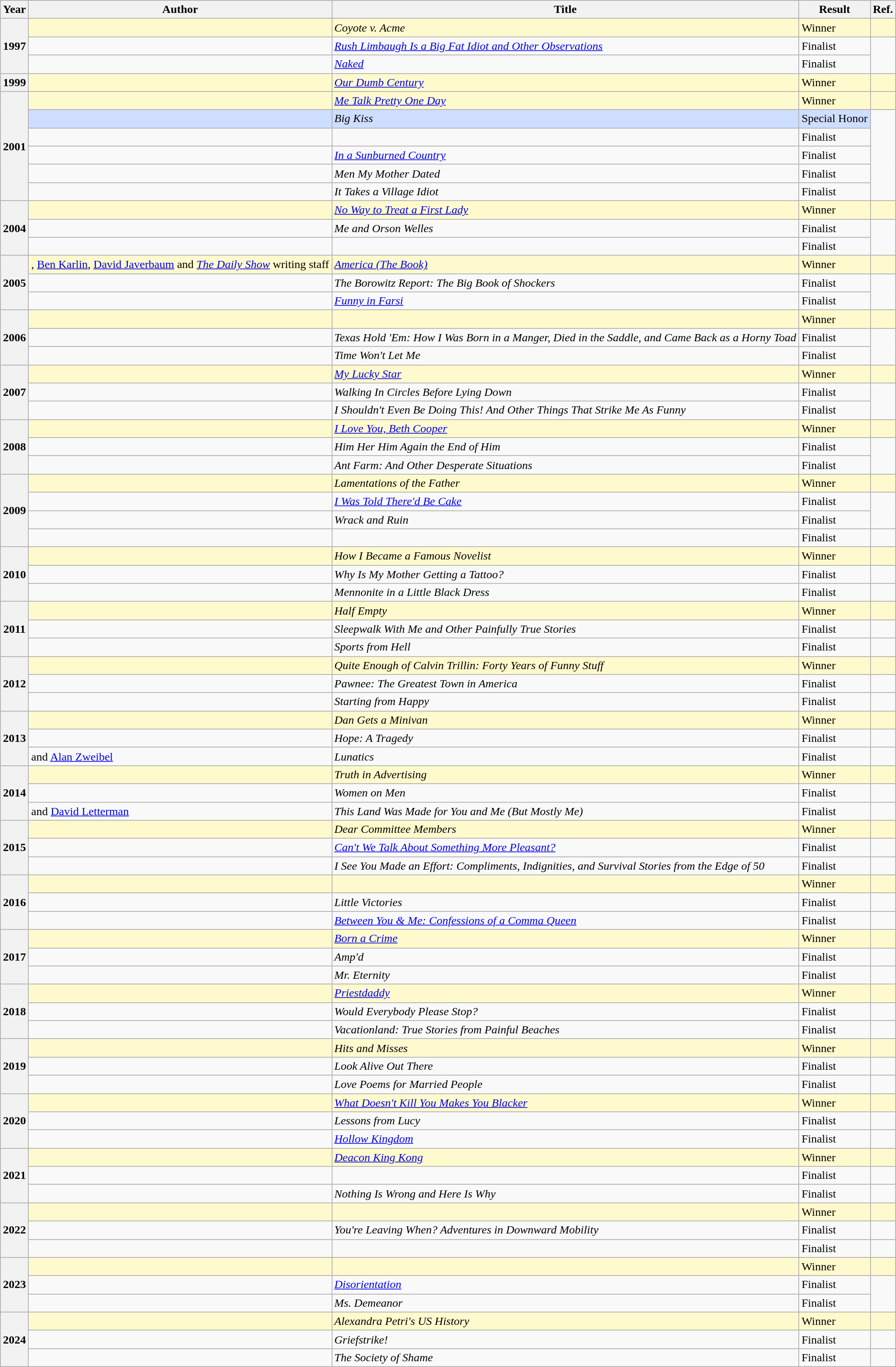<table class="wikitable sortable mw-collapsible">
<tr>
<th>Year</th>
<th>Author</th>
<th>Title</th>
<th>Result</th>
<th>Ref.</th>
</tr>
<tr style="background:LemonChiffon;">
<th rowspan=3>1997</th>
<td></td>
<td><em>Coyote v. Acme</em></td>
<td>Winner</td>
<td></td>
</tr>
<tr>
<td></td>
<td><em><a href='#'>Rush Limbaugh Is a Big Fat Idiot and Other Observations</a></em></td>
<td>Finalist</td>
</tr>
<tr>
<td></td>
<td><em><a href='#'>Naked</a></em></td>
<td>Finalist</td>
</tr>
<tr style="background:LemonChiffon;">
<th>1999</th>
<td></td>
<td><em><a href='#'>Our Dumb Century</a></em></td>
<td>Winner</td>
<td></td>
</tr>
<tr style="background:LemonChiffon;">
<th rowspan="6">2001</th>
<td></td>
<td><em><a href='#'>Me Talk Pretty One Day</a></em></td>
<td>Winner</td>
<td></td>
</tr>
<tr style="background:#cddeff">
<td></td>
<td><em>Big Kiss</em></td>
<td>Special Honor</td>
</tr>
<tr>
<td></td>
<td><em></em></td>
<td>Finalist</td>
</tr>
<tr>
<td></td>
<td><em><a href='#'>In a Sunburned Country</a></em></td>
<td>Finalist</td>
</tr>
<tr>
<td></td>
<td><em>Men My Mother Dated</em></td>
<td>Finalist</td>
</tr>
<tr>
<td></td>
<td><em>It Takes a Village Idiot</em></td>
<td>Finalist</td>
</tr>
<tr style="background:LemonChiffon;">
<th rowspan="3">2004</th>
<td></td>
<td><em><a href='#'>No Way to Treat a First Lady</a></em></td>
<td>Winner</td>
<td></td>
</tr>
<tr>
<td></td>
<td><em>Me and Orson Welles</em></td>
<td>Finalist</td>
</tr>
<tr>
<td></td>
<td><em></em></td>
<td>Finalist</td>
</tr>
<tr style="background:LemonChiffon;">
<th rowspan="3">2005</th>
<td>, <a href='#'>Ben Karlin</a>, <a href='#'>David Javerbaum</a> and <em><a href='#'>The Daily Show</a></em> writing staff</td>
<td><em><a href='#'>America (The Book)</a></em></td>
<td>Winner</td>
<td></td>
</tr>
<tr>
<td></td>
<td><em>The Borowitz Report: The Big Book of Shockers</em></td>
<td>Finalist</td>
</tr>
<tr>
<td></td>
<td><em><a href='#'>Funny in Farsi</a></em></td>
<td>Finalist</td>
</tr>
<tr style="background:LemonChiffon;">
<th rowspan="3">2006</th>
<td></td>
<td><em></em></td>
<td>Winner</td>
<td></td>
</tr>
<tr>
<td></td>
<td><em>Texas Hold 'Em: How I Was Born in a Manger, Died in the Saddle, and Came Back as a Horny Toad</em></td>
<td>Finalist</td>
</tr>
<tr>
<td></td>
<td><em>Time Won't Let Me</em></td>
<td>Finalist</td>
</tr>
<tr style="background:LemonChiffon;">
<th rowspan="3">2007</th>
<td></td>
<td><em><a href='#'>My Lucky Star</a></em></td>
<td>Winner</td>
<td></td>
</tr>
<tr>
<td></td>
<td><em>Walking In Circles Before Lying Down</em></td>
<td>Finalist</td>
</tr>
<tr>
<td></td>
<td><em>I Shouldn't Even Be Doing This! And Other Things That Strike Me As Funny</em></td>
<td>Finalist</td>
</tr>
<tr style="background:LemonChiffon;">
<th rowspan="3">2008</th>
<td></td>
<td><em><a href='#'>I Love You, Beth Cooper</a></em></td>
<td>Winner</td>
<td></td>
</tr>
<tr>
<td></td>
<td><em>Him Her Him Again the End of Him</em></td>
<td>Finalist</td>
<td rowspan=2></td>
</tr>
<tr>
<td></td>
<td><em>Ant Farm: And Other Desperate Situations</em></td>
<td>Finalist</td>
</tr>
<tr style="background:LemonChiffon;">
<th rowspan="4">2009</th>
<td></td>
<td><em>Lamentations of the Father</em></td>
<td>Winner</td>
<td></td>
</tr>
<tr>
<td></td>
<td><em><a href='#'>I Was Told There'd Be Cake</a></em></td>
<td>Finalist</td>
<td rowspan=2></td>
</tr>
<tr>
<td></td>
<td><em>Wrack and Ruin</em></td>
<td>Finalist</td>
</tr>
<tr>
<td></td>
<td></td>
<td>Finalist</td>
</tr>
<tr style="background:LemonChiffon;">
<th rowspan="3">2010</th>
<td></td>
<td><em>How I Became a Famous Novelist</em></td>
<td>Winner</td>
<td></td>
</tr>
<tr>
<td></td>
<td><em>Why Is My Mother Getting a Tattoo?</em></td>
<td>Finalist</td>
<td></td>
</tr>
<tr>
<td></td>
<td><em>Mennonite in a Little Black Dress</em></td>
<td>Finalist</td>
<td></td>
</tr>
<tr style="background:LemonChiffon;">
<th rowspan="3">2011</th>
<td></td>
<td><em>Half Empty</em></td>
<td>Winner</td>
<td></td>
</tr>
<tr>
<td></td>
<td><em>Sleepwalk With Me and Other Painfully True Stories</em></td>
<td>Finalist</td>
<td></td>
</tr>
<tr>
<td></td>
<td><em>Sports from Hell</em></td>
<td>Finalist</td>
<td></td>
</tr>
<tr style="background:LemonChiffon;">
<th rowspan="3">2012</th>
<td></td>
<td><em>Quite Enough of Calvin Trillin: Forty Years of Funny Stuff</em></td>
<td>Winner</td>
<td></td>
</tr>
<tr>
<td></td>
<td><em>Pawnee: The Greatest Town in America</em></td>
<td>Finalist</td>
<td></td>
</tr>
<tr>
<td></td>
<td><em>Starting from Happy</em></td>
<td>Finalist</td>
<td></td>
</tr>
<tr style="background:LemonChiffon;">
<th rowspan="3">2013</th>
<td></td>
<td><em>Dan Gets a Minivan</em></td>
<td>Winner</td>
<td></td>
</tr>
<tr>
<td></td>
<td><em>Hope: A Tragedy</em></td>
<td>Finalist</td>
<td></td>
</tr>
<tr>
<td> and <a href='#'>Alan Zweibel</a></td>
<td><em>Lunatics</em></td>
<td>Finalist</td>
<td></td>
</tr>
<tr style="background:LemonChiffon;">
<th rowspan="3">2014</th>
<td></td>
<td><em>Truth in Advertising</em></td>
<td>Winner</td>
<td></td>
</tr>
<tr>
<td></td>
<td><em>Women on Men</em></td>
<td>Finalist</td>
<td></td>
</tr>
<tr>
<td>  and <a href='#'>David Letterman</a></td>
<td><em>This Land Was Made for You and Me (But Mostly Me)</em></td>
<td>Finalist</td>
<td></td>
</tr>
<tr style="background:LemonChiffon;">
<th rowspan="3">2015</th>
<td></td>
<td><em>Dear Committee Members</em></td>
<td>Winner</td>
<td></td>
</tr>
<tr>
<td></td>
<td><em><a href='#'>Can't We Talk About Something More Pleasant?</a></em></td>
<td>Finalist</td>
<td></td>
</tr>
<tr>
<td></td>
<td><em>I See You Made an Effort: Compliments, Indignities, and Survival Stories from the Edge of 50</em></td>
<td>Finalist</td>
<td></td>
</tr>
<tr style="background:LemonChiffon;">
<th rowspan="3">2016</th>
<td></td>
<td><em></em></td>
<td>Winner</td>
<td></td>
</tr>
<tr>
<td></td>
<td><em>Little Victories</em></td>
<td>Finalist</td>
<td></td>
</tr>
<tr>
<td></td>
<td><em><a href='#'>Between You & Me: Confessions of a Comma Queen</a></em></td>
<td>Finalist</td>
<td></td>
</tr>
<tr style="background:LemonChiffon;">
<th rowspan="3">2017</th>
<td></td>
<td><em><a href='#'>Born a Crime</a></em></td>
<td>Winner</td>
<td></td>
</tr>
<tr>
<td></td>
<td><em>Amp'd</em></td>
<td>Finalist</td>
<td></td>
</tr>
<tr>
<td></td>
<td><em>Mr. Eternity</em></td>
<td>Finalist</td>
<td></td>
</tr>
<tr style="background:LemonChiffon;">
<th rowspan="3">2018</th>
<td></td>
<td><em><a href='#'>Priestdaddy</a></em></td>
<td>Winner</td>
<td></td>
</tr>
<tr>
<td></td>
<td><em>Would Everybody Please Stop?</em></td>
<td>Finalist</td>
<td></td>
</tr>
<tr>
<td></td>
<td><em>Vacationland: True Stories from Painful Beaches</em></td>
<td>Finalist</td>
<td></td>
</tr>
<tr style="background:LemonChiffon;">
<th rowspan="3">2019</th>
<td></td>
<td><em>Hits and Misses</em></td>
<td>Winner</td>
<td></td>
</tr>
<tr>
<td></td>
<td><em>Look Alive Out There</em></td>
<td>Finalist</td>
<td></td>
</tr>
<tr>
<td></td>
<td><em>Love Poems for Married People</em></td>
<td>Finalist</td>
<td></td>
</tr>
<tr style="background:LemonChiffon;">
<th rowspan="3">2020</th>
<td></td>
<td><em><a href='#'>What Doesn't Kill You Makes You Blacker</a></em></td>
<td>Winner</td>
<td></td>
</tr>
<tr>
<td></td>
<td><em>Lessons from Lucy</em></td>
<td>Finalist</td>
<td></td>
</tr>
<tr>
<td></td>
<td><em><a href='#'>Hollow Kingdom</a></em></td>
<td>Finalist</td>
<td></td>
</tr>
<tr style="background:LemonChiffon;">
<th rowspan="3">2021</th>
<td></td>
<td><em><a href='#'>Deacon King Kong</a></em></td>
<td>Winner</td>
<td></td>
</tr>
<tr>
<td></td>
<td><em></em></td>
<td>Finalist</td>
<td></td>
</tr>
<tr>
<td></td>
<td><em>Nothing Is Wrong and Here Is Why</em></td>
<td>Finalist</td>
<td></td>
</tr>
<tr style="background:LemonChiffon;">
<th rowspan="3">2022</th>
<td></td>
<td><em></em></td>
<td>Winner</td>
<td></td>
</tr>
<tr>
<td></td>
<td><em>You're Leaving When? Adventures in Downward Mobility</em></td>
<td>Finalist</td>
<td></td>
</tr>
<tr>
<td></td>
<td><em></em></td>
<td>Finalist</td>
<td></td>
</tr>
<tr style="background:LemonChiffon;">
<th rowspan="3">2023</th>
<td></td>
<td><em></em></td>
<td>Winner</td>
<td></td>
</tr>
<tr>
<td></td>
<td><em><a href='#'>Disorientation</a></em></td>
<td>Finalist</td>
</tr>
<tr>
<td></td>
<td><em>Ms. Demeanor</em></td>
<td>Finalist</td>
</tr>
<tr |- style="background:LemonChiffon;">
<th rowspan="3">2024</th>
<td></td>
<td><em>Alexandra Petri's US History</em></td>
<td>Winner</td>
<td></td>
</tr>
<tr>
<td></td>
<td><em>Griefstrike!</em></td>
<td>Finalist</td>
</tr>
<tr>
<td></td>
<td><em>The Society of Shame</em></td>
<td>Finalist</td>
<td></td>
</tr>
</table>
